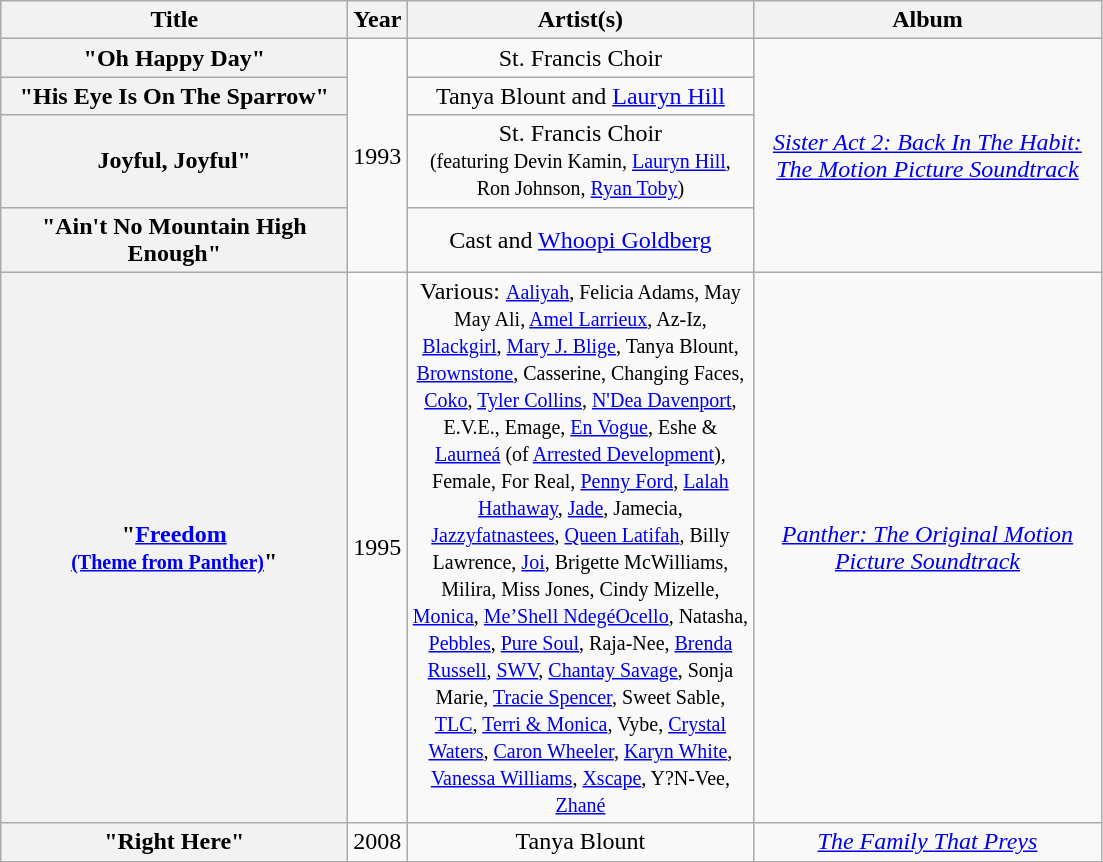<table class="wikitable plainrowheaders" style="text-align:center;" border="1">
<tr>
<th scope="col" style="width:14em;">Title</th>
<th scope="col" style="width:1em;">Year</th>
<th scope="col" style="width:14em;">Artist(s)</th>
<th scope="col" style="width:14em;">Album</th>
</tr>
<tr>
<th scope="row">"Oh Happy Day"</th>
<td rowspan="4">1993</td>
<td>St. Francis Choir</td>
<td rowspan="4"><em><a href='#'>Sister Act 2: Back In The Habit: <br>The Motion Picture Soundtrack</a></em></td>
</tr>
<tr>
<th scope="row">"His Eye Is On The Sparrow"</th>
<td>Tanya Blount and <a href='#'>Lauryn Hill</a></td>
</tr>
<tr>
<th scope="row">Joyful, Joyful"</th>
<td>St. Francis Choir<br><small>(featuring Devin Kamin, <a href='#'>Lauryn Hill</a>, Ron Johnson, <a href='#'>Ryan Toby</a>)</small></td>
</tr>
<tr>
<th scope="row">"Ain't No Mountain High Enough"</th>
<td>Cast and <a href='#'>Whoopi Goldberg</a></td>
</tr>
<tr>
<th scope="row">"<a href='#'>Freedom <br><small>(Theme from Panther)</small></a>"</th>
<td>1995</td>
<td>Various: <small><a href='#'>Aaliyah</a>, Felicia Adams, May May Ali, <a href='#'>Amel Larrieux</a>, Az-Iz, <a href='#'>Blackgirl</a>, <a href='#'>Mary J. Blige</a>, Tanya Blount, <a href='#'>Brownstone</a>, Casserine, Changing Faces, <a href='#'>Coko</a>, <a href='#'>Tyler Collins</a>, <a href='#'>N'Dea Davenport</a>, E.V.E., Emage, <a href='#'>En Vogue</a>, Eshe & <a href='#'>Laurneá</a> (of <a href='#'>Arrested Development</a>), Female, For Real, <a href='#'>Penny Ford</a>, <a href='#'>Lalah Hathaway</a>, <a href='#'>Jade</a>, Jamecia, <a href='#'>Jazzyfatnastees</a>, <a href='#'>Queen Latifah</a>, Billy Lawrence, <a href='#'>Joi</a>, Brigette McWilliams, Milira, Miss Jones, Cindy Mizelle, <a href='#'>Monica</a>, <a href='#'>Me’Shell NdegéOcello</a>, Natasha, <a href='#'>Pebbles</a>, <a href='#'>Pure Soul</a>, Raja-Nee, <a href='#'>Brenda Russell</a>, <a href='#'>SWV</a>, <a href='#'>Chantay Savage</a>, Sonja Marie, <a href='#'>Tracie Spencer</a>, Sweet Sable, <a href='#'>TLC</a>, <a href='#'>Terri & Monica</a>, Vybe, <a href='#'>Crystal Waters</a>, <a href='#'>Caron Wheeler</a>, <a href='#'>Karyn White</a>, <a href='#'>Vanessa Williams</a>, <a href='#'>Xscape</a>, Y?N-Vee, <a href='#'>Zhané</a></small></td>
<td><em><a href='#'>Panther: The Original Motion Picture Soundtrack</a></em></td>
</tr>
<tr>
<th scope="row">"Right Here"</th>
<td>2008</td>
<td>Tanya Blount</td>
<td><em><a href='#'>The Family That Preys</a></em></td>
</tr>
</table>
